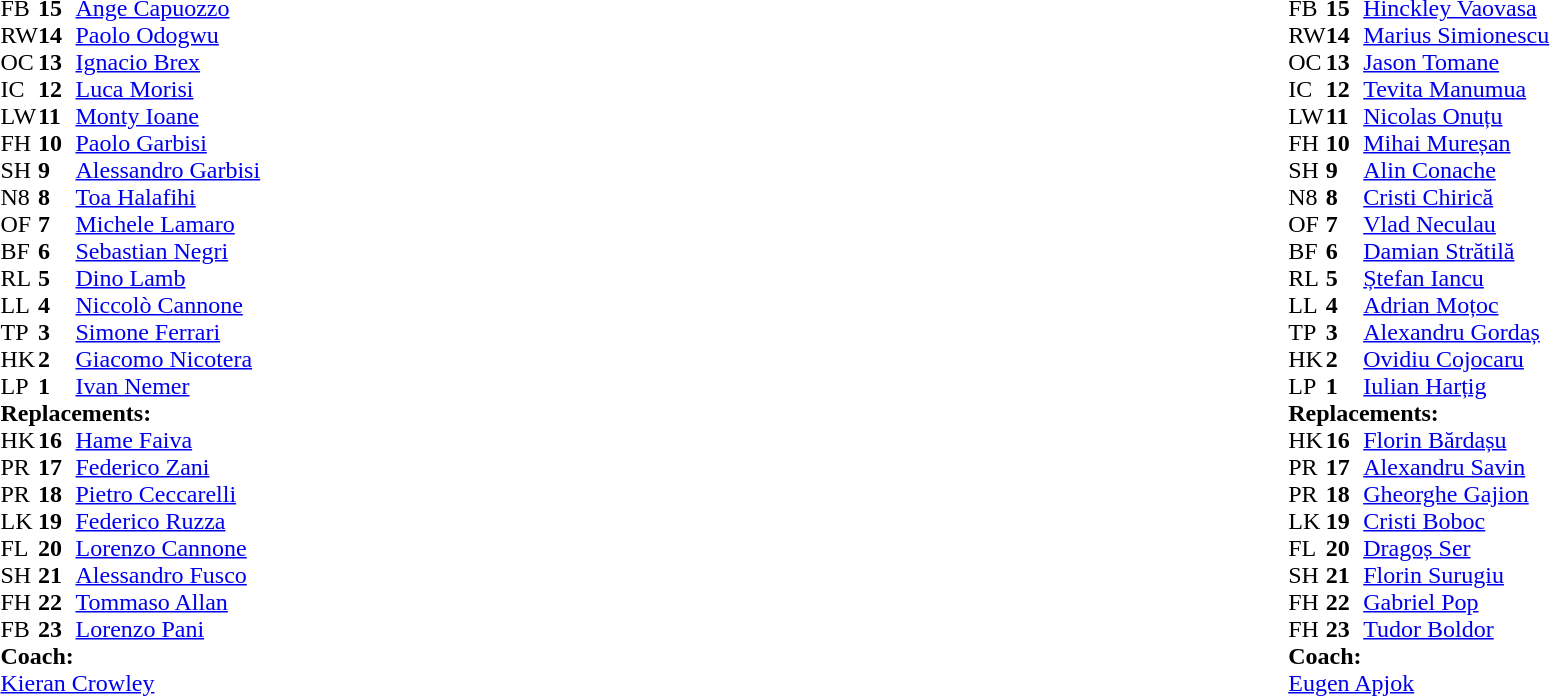<table style="width:100%">
<tr>
<td style="vertical-align:top; width:50%"><br><table cellspacing="0" cellpadding="0">
<tr>
<th width="25"></th>
<th width="25"></th>
</tr>
<tr>
<td>FB</td>
<td><strong>15</strong></td>
<td><a href='#'>Ange Capuozzo</a></td>
<td></td>
<td></td>
</tr>
<tr>
<td>RW</td>
<td><strong>14</strong></td>
<td><a href='#'>Paolo Odogwu</a></td>
<td></td>
<td></td>
</tr>
<tr>
<td>OC</td>
<td><strong>13</strong></td>
<td><a href='#'>Ignacio Brex</a></td>
</tr>
<tr>
<td>IC</td>
<td><strong>12</strong></td>
<td><a href='#'>Luca Morisi</a></td>
<td></td>
<td></td>
</tr>
<tr>
<td>LW</td>
<td><strong>11</strong></td>
<td><a href='#'>Monty Ioane</a></td>
<td></td>
<td></td>
<td></td>
</tr>
<tr>
<td>FH</td>
<td><strong>10</strong></td>
<td><a href='#'>Paolo Garbisi</a></td>
</tr>
<tr>
<td>SH</td>
<td><strong>9</strong></td>
<td><a href='#'>Alessandro Garbisi</a></td>
<td></td>
<td></td>
<td></td>
</tr>
<tr>
<td>N8</td>
<td><strong>8</strong></td>
<td><a href='#'>Toa Halafihi</a></td>
</tr>
<tr>
<td>OF</td>
<td><strong>7</strong></td>
<td><a href='#'>Michele Lamaro</a></td>
<td></td>
<td></td>
<td></td>
</tr>
<tr>
<td>BF</td>
<td><strong>6</strong></td>
<td><a href='#'>Sebastian Negri</a></td>
<td></td>
<td></td>
<td></td>
<td></td>
</tr>
<tr>
<td>RL</td>
<td><strong>5</strong></td>
<td><a href='#'>Dino Lamb</a></td>
</tr>
<tr>
<td>LL</td>
<td><strong>4</strong></td>
<td><a href='#'>Niccolò Cannone</a></td>
</tr>
<tr>
<td>TP</td>
<td><strong>3</strong></td>
<td><a href='#'>Simone Ferrari</a></td>
<td></td>
<td></td>
</tr>
<tr>
<td>HK</td>
<td><strong>2</strong></td>
<td><a href='#'>Giacomo Nicotera</a></td>
<td></td>
<td></td>
</tr>
<tr>
<td>LP</td>
<td><strong>1</strong></td>
<td><a href='#'>Ivan Nemer</a></td>
<td></td>
<td></td>
</tr>
<tr>
<td colspan="3"><strong>Replacements:</strong></td>
</tr>
<tr>
<td>HK</td>
<td><strong>16</strong></td>
<td><a href='#'>Hame Faiva</a></td>
<td></td>
<td></td>
</tr>
<tr>
<td>PR</td>
<td><strong>17</strong></td>
<td><a href='#'>Federico Zani</a></td>
<td></td>
<td></td>
</tr>
<tr>
<td>PR</td>
<td><strong>18</strong></td>
<td><a href='#'>Pietro Ceccarelli</a></td>
<td></td>
<td></td>
</tr>
<tr>
<td>LK</td>
<td><strong>19</strong></td>
<td><a href='#'>Federico Ruzza</a></td>
<td></td>
<td></td>
</tr>
<tr>
<td>FL</td>
<td><strong>20</strong></td>
<td><a href='#'>Lorenzo Cannone</a></td>
<td></td>
<td></td>
<td></td>
<td></td>
</tr>
<tr>
<td>SH</td>
<td><strong>21</strong></td>
<td><a href='#'>Alessandro Fusco</a></td>
<td></td>
<td></td>
</tr>
<tr>
<td>FH</td>
<td><strong>22</strong></td>
<td><a href='#'>Tommaso Allan</a></td>
<td></td>
<td></td>
</tr>
<tr>
<td>FB</td>
<td><strong>23</strong></td>
<td><a href='#'>Lorenzo Pani</a></td>
<td></td>
<td></td>
</tr>
<tr>
<td colspan="3"><strong>Coach:</strong></td>
</tr>
<tr>
<td colspan="3"> <a href='#'>Kieran Crowley</a></td>
</tr>
</table>
</td>
<td style="vertical-align:top"></td>
<td style="vertical-align:top;width:50%"><br><table cellspacing="0" cellpadding="0" style="margin:auto">
<tr>
<th width="25"></th>
<th width="25"></th>
</tr>
<tr>
<td>FB</td>
<td><strong>15</strong></td>
<td><a href='#'>Hinckley Vaovasa</a></td>
</tr>
<tr>
<td>RW</td>
<td><strong>14</strong></td>
<td><a href='#'>Marius Simionescu</a></td>
</tr>
<tr>
<td>OC</td>
<td><strong>13</strong></td>
<td><a href='#'>Jason Tomane</a></td>
<td></td>
<td></td>
</tr>
<tr>
<td>IC</td>
<td><strong>12</strong></td>
<td><a href='#'>Tevita Manumua</a></td>
</tr>
<tr>
<td>LW</td>
<td><strong>11</strong></td>
<td><a href='#'>Nicolas Onuțu</a></td>
<td></td>
<td></td>
</tr>
<tr>
<td>FH</td>
<td><strong>10</strong></td>
<td><a href='#'>Mihai Mureșan</a></td>
<td></td>
<td></td>
</tr>
<tr>
<td>SH</td>
<td><strong>9</strong></td>
<td><a href='#'>Alin Conache</a></td>
</tr>
<tr>
<td>N8</td>
<td><strong>8</strong></td>
<td><a href='#'>Cristi Chirică</a></td>
<td></td>
</tr>
<tr>
<td>OF</td>
<td><strong>7</strong></td>
<td><a href='#'>Vlad Neculau</a></td>
<td></td>
<td></td>
</tr>
<tr>
<td>BF</td>
<td><strong>6</strong></td>
<td><a href='#'>Damian Strătilă</a></td>
<td></td>
<td></td>
</tr>
<tr>
<td>RL</td>
<td><strong>5</strong></td>
<td><a href='#'>Ștefan Iancu</a></td>
</tr>
<tr>
<td>LL</td>
<td><strong>4</strong></td>
<td><a href='#'>Adrian Moțoc</a></td>
<td></td>
</tr>
<tr>
<td>TP</td>
<td><strong>3</strong></td>
<td><a href='#'>Alexandru Gordaș</a></td>
<td></td>
<td></td>
</tr>
<tr>
<td>HK</td>
<td><strong>2</strong></td>
<td><a href='#'>Ovidiu Cojocaru</a></td>
<td></td>
<td></td>
<td></td>
<td></td>
<td></td>
</tr>
<tr>
<td>LP</td>
<td><strong>1</strong></td>
<td><a href='#'>Iulian Harțig</a></td>
<td></td>
<td></td>
</tr>
<tr>
<td colspan="3"><strong>Replacements:</strong></td>
</tr>
<tr>
<td>HK</td>
<td><strong>16</strong></td>
<td><a href='#'>Florin Bărdașu</a></td>
<td></td>
<td></td>
<td></td>
<td></td>
<td></td>
</tr>
<tr>
<td>PR</td>
<td><strong>17</strong></td>
<td><a href='#'>Alexandru Savin</a></td>
<td></td>
<td></td>
</tr>
<tr>
<td>PR</td>
<td><strong>18</strong></td>
<td><a href='#'>Gheorghe Gajion</a></td>
<td></td>
<td></td>
</tr>
<tr>
<td>LK</td>
<td><strong>19</strong></td>
<td><a href='#'>Cristi Boboc</a></td>
<td></td>
<td></td>
</tr>
<tr>
<td>FL</td>
<td><strong>20</strong></td>
<td><a href='#'>Dragoș Ser</a></td>
<td></td>
<td></td>
</tr>
<tr>
<td>SH</td>
<td><strong>21</strong></td>
<td><a href='#'>Florin Surugiu</a></td>
<td></td>
<td></td>
</tr>
<tr>
<td>FH</td>
<td><strong>22</strong></td>
<td><a href='#'>Gabriel Pop</a></td>
<td></td>
<td></td>
</tr>
<tr>
<td>FH</td>
<td><strong>23</strong></td>
<td><a href='#'>Tudor Boldor</a></td>
<td></td>
<td></td>
</tr>
<tr>
<td colspan="3"><strong>Coach:</strong></td>
</tr>
<tr>
<td colspan="3"> <a href='#'>Eugen Apjok</a></td>
</tr>
</table>
</td>
</tr>
</table>
